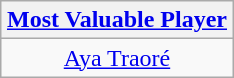<table class=wikitable style="text-align:center; margin:auto">
<tr>
<th><a href='#'>Most Valuable Player</a></th>
</tr>
<tr>
<td> <a href='#'>Aya Traoré</a></td>
</tr>
</table>
